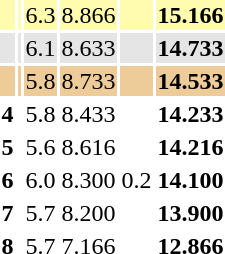<table>
<tr style="background:#fffcaf;">
<th scope=row style="text-align:center"></th>
<td style="text-align:left;"></td>
<td>6.3</td>
<td>8.866</td>
<td></td>
<td><strong>15.166</strong></td>
</tr>
<tr style="background:#e5e5e5;">
<th scope=row style="text-align:center"></th>
<td style="text-align:left;"></td>
<td>6.1</td>
<td>8.633</td>
<td></td>
<td><strong>14.733</strong></td>
</tr>
<tr style="background:#ec9;">
<th scope=row style="text-align:center"></th>
<td style="text-align:left;"></td>
<td>5.8</td>
<td>8.733</td>
<td></td>
<td><strong>14.533</strong></td>
</tr>
<tr>
<th scope=row style="text-align:center">4</th>
<td style="text-align:left;"></td>
<td>5.8</td>
<td>8.433</td>
<td></td>
<td><strong>14.233</strong></td>
</tr>
<tr>
<th scope=row style="text-align:center">5</th>
<td style="text-align:left;"></td>
<td>5.6</td>
<td>8.616</td>
<td></td>
<td><strong>14.216</strong></td>
</tr>
<tr>
<th scope=row style="text-align:center">6</th>
<td style="text-align:left;"></td>
<td>6.0</td>
<td>8.300</td>
<td>0.2</td>
<td><strong>14.100</strong></td>
</tr>
<tr>
<th scope=row style="text-align:center">7</th>
<td style="text-align:left;"></td>
<td>5.7</td>
<td>8.200</td>
<td></td>
<td><strong>13.900</strong></td>
</tr>
<tr>
<th scope=row style="text-align:center">8</th>
<td style="text-align:left;"></td>
<td>5.7</td>
<td>7.166</td>
<td></td>
<td><strong>12.866</strong></td>
</tr>
</table>
